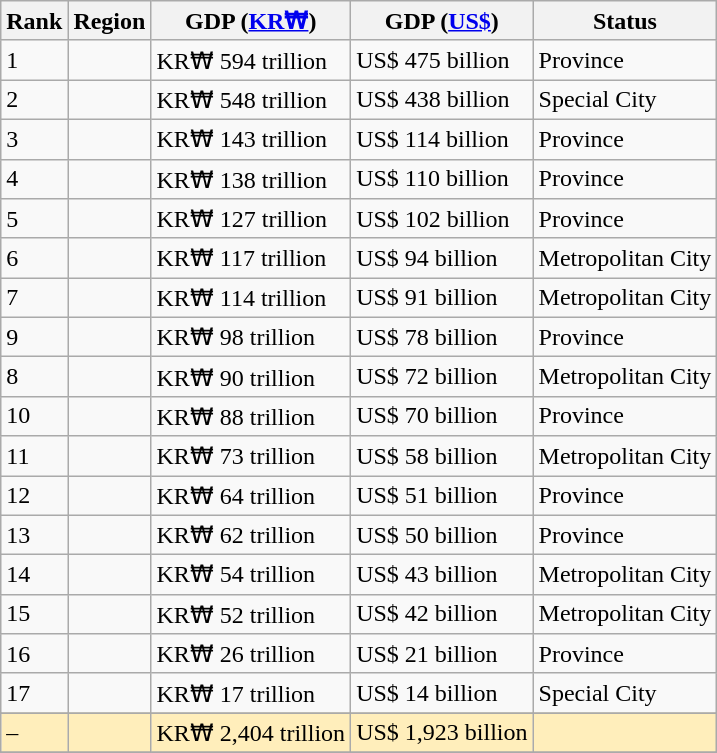<table class="wikitable sortable">
<tr>
<th>Rank</th>
<th>Region</th>
<th>GDP (<a href='#'>KR₩</a>)</th>
<th>GDP (<a href='#'>US$</a>)</th>
<th>Status</th>
</tr>
<tr>
<td>1</td>
<td></td>
<td>KR₩ 594 trillion</td>
<td>US$ 475 billion</td>
<td>Province</td>
</tr>
<tr>
<td>2</td>
<td></td>
<td>KR₩ 548 trillion</td>
<td>US$ 438 billion</td>
<td>Special City</td>
</tr>
<tr>
<td>3</td>
<td></td>
<td>KR₩ 143 trillion</td>
<td>US$ 114 billion</td>
<td>Province</td>
</tr>
<tr>
<td>4</td>
<td></td>
<td>KR₩ 138 trillion</td>
<td>US$ 110 billion</td>
<td>Province</td>
</tr>
<tr>
<td>5</td>
<td></td>
<td>KR₩ 127 trillion</td>
<td>US$ 102 billion</td>
<td>Province</td>
</tr>
<tr>
<td>6</td>
<td></td>
<td>KR₩ 117 trillion</td>
<td>US$ 94 billion</td>
<td>Metropolitan City</td>
</tr>
<tr>
<td>7</td>
<td></td>
<td>KR₩ 114 trillion</td>
<td>US$ 91 billion</td>
<td>Metropolitan City</td>
</tr>
<tr>
<td>9</td>
<td></td>
<td>KR₩ 98 trillion</td>
<td>US$ 78 billion</td>
<td>Province</td>
</tr>
<tr>
<td>8</td>
<td></td>
<td>KR₩ 90 trillion</td>
<td>US$ 72 billion</td>
<td>Metropolitan City</td>
</tr>
<tr>
<td>10</td>
<td></td>
<td>KR₩ 88 trillion</td>
<td>US$ 70 billion</td>
<td>Province</td>
</tr>
<tr>
<td>11</td>
<td></td>
<td>KR₩ 73 trillion</td>
<td>US$ 58 billion</td>
<td>Metropolitan City</td>
</tr>
<tr>
<td>12</td>
<td></td>
<td>KR₩ 64 trillion</td>
<td>US$ 51 billion</td>
<td>Province</td>
</tr>
<tr>
<td>13</td>
<td></td>
<td>KR₩ 62 trillion</td>
<td>US$ 50 billion</td>
<td>Province</td>
</tr>
<tr>
<td>14</td>
<td></td>
<td>KR₩ 54 trillion</td>
<td>US$ 43 billion</td>
<td>Metropolitan City</td>
</tr>
<tr>
<td>15</td>
<td></td>
<td>KR₩ 52 trillion</td>
<td>US$ 42 billion</td>
<td>Metropolitan City</td>
</tr>
<tr>
<td>16</td>
<td></td>
<td>KR₩ 26 trillion</td>
<td>US$ 21 billion</td>
<td>Province</td>
</tr>
<tr>
<td>17</td>
<td></td>
<td>KR₩ 17 trillion</td>
<td>US$ 14 billion</td>
<td>Special City</td>
</tr>
<tr>
</tr>
<tr style="background:#feb;">
<td>–</td>
<td></td>
<td>KR₩ 2,404 trillion</td>
<td>US$ 1,923 billion</td>
<td></td>
</tr>
<tr>
</tr>
</table>
